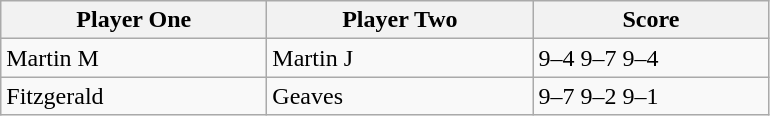<table class="wikitable">
<tr>
<th width=170>Player One</th>
<th width=170>Player Two</th>
<th width=150>Score</th>
</tr>
<tr>
<td> Martin M</td>
<td> Martin J</td>
<td>9–4 9–7 9–4</td>
</tr>
<tr>
<td> Fitzgerald</td>
<td> Geaves</td>
<td>9–7 9–2 9–1</td>
</tr>
</table>
